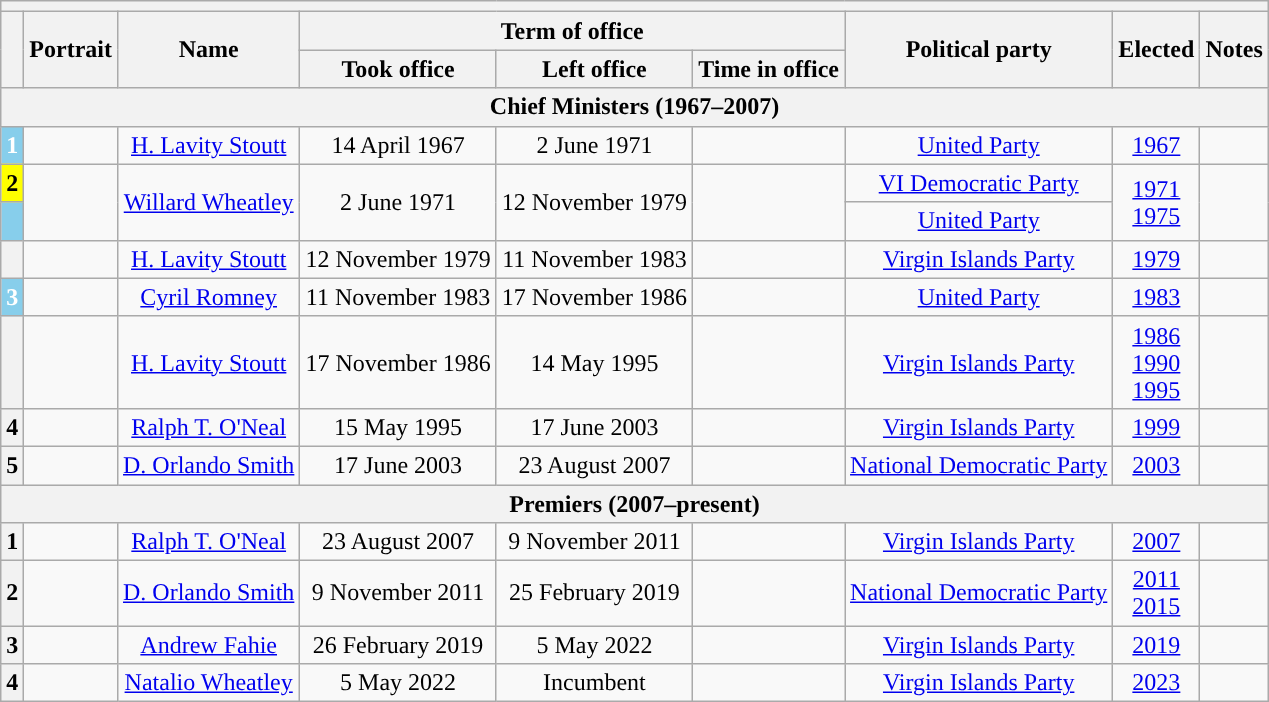<table class="wikitable" style="text-align:center">
<tr>
<th colspan="9">   </th>
</tr>
<tr align=center bgcolor=#ebebeb>
<th rowspan=2></th>
<th rowspan=2>Portrait</th>
<th rowspan=2>Name<br></th>
<th colspan=3>Term of office</th>
<th rowspan=2>Political party</th>
<th rowspan=2>Elected</th>
<th rowspan=2>Notes</th>
</tr>
<tr align=center bgcolor=#ebebeb>
<th>Took office</th>
<th>Left office</th>
<th>Time in office</th>
</tr>
<tr>
<th colspan="9">Chief Ministers (1967–2007)</th>
</tr>
<tr>
<th style="background:SkyBlue; color:white">1</th>
<td></td>
<td><a href='#'>H. Lavity Stoutt</a><br></td>
<td>14 April 1967</td>
<td>2 June 1971</td>
<td></td>
<td><a href='#'>United Party</a></td>
<td><a href='#'>1967</a></td>
<td></td>
</tr>
<tr>
<th style="background:Yellow; color:black">2</th>
<td rowspan=2></td>
<td rowspan=2><a href='#'>Willard Wheatley</a><br></td>
<td rowspan=2>2 June 1971</td>
<td rowspan=2>12 November 1979</td>
<td rowspan=2></td>
<td><a href='#'>VI Democratic Party</a></td>
<td rowspan=2><a href='#'>1971</a><br><a href='#'>1975</a></td>
<td rowspan=2></td>
</tr>
<tr>
<th style="background:SkyBlue; color:white"></th>
<td><a href='#'>United Party</a></td>
</tr>
<tr>
<th style="background:"></th>
<td></td>
<td><a href='#'>H. Lavity Stoutt</a><br></td>
<td>12 November 1979</td>
<td>11 November 1983</td>
<td></td>
<td><a href='#'>Virgin Islands Party</a></td>
<td><a href='#'>1979</a></td>
<td></td>
</tr>
<tr>
<th style="background:SkyBlue; color:white">3</th>
<td></td>
<td><a href='#'>Cyril Romney</a><br></td>
<td>11 November 1983</td>
<td>17 November 1986</td>
<td></td>
<td><a href='#'>United Party</a></td>
<td><a href='#'>1983</a></td>
<td></td>
</tr>
<tr>
<th style="background:"></th>
<td></td>
<td><a href='#'>H. Lavity Stoutt</a><br></td>
<td>17 November 1986</td>
<td>14 May 1995</td>
<td></td>
<td><a href='#'>Virgin Islands Party</a></td>
<td><a href='#'>1986</a><br><a href='#'>1990</a><br><a href='#'>1995</a></td>
<td></td>
</tr>
<tr>
<th style="background:">4</th>
<td></td>
<td><a href='#'>Ralph T. O'Neal</a><br></td>
<td>15 May 1995</td>
<td>17 June 2003</td>
<td></td>
<td><a href='#'>Virgin Islands Party</a></td>
<td><a href='#'>1999</a></td>
<td></td>
</tr>
<tr>
<th style="background:">5</th>
<td></td>
<td><a href='#'>D. Orlando Smith</a><br></td>
<td>17 June 2003</td>
<td>23 August 2007</td>
<td></td>
<td><a href='#'>National Democratic Party</a></td>
<td><a href='#'>2003</a></td>
<td></td>
</tr>
<tr>
<th colspan="9">Premiers (2007–present)</th>
</tr>
<tr>
<th style="background:">1</th>
<td></td>
<td><a href='#'>Ralph T. O'Neal</a><br></td>
<td>23 August 2007</td>
<td>9 November 2011</td>
<td></td>
<td><a href='#'>Virgin Islands Party</a></td>
<td><a href='#'>2007</a></td>
<td></td>
</tr>
<tr>
<th style="background:">2</th>
<td></td>
<td><a href='#'>D. Orlando Smith</a><br></td>
<td>9 November 2011</td>
<td>25 February 2019</td>
<td></td>
<td><a href='#'>National Democratic Party</a></td>
<td><a href='#'>2011</a><br><a href='#'>2015</a></td>
<td></td>
</tr>
<tr>
<th style="background:">3</th>
<td></td>
<td><a href='#'>Andrew Fahie</a><br></td>
<td>26 February 2019</td>
<td>5 May 2022</td>
<td></td>
<td><a href='#'>Virgin Islands Party</a></td>
<td><a href='#'>2019</a></td>
<td></td>
</tr>
<tr>
<th style="background:">4</th>
<td></td>
<td><a href='#'>Natalio Wheatley</a><br></td>
<td>5 May 2022</td>
<td>Incumbent</td>
<td></td>
<td><a href='#'>Virgin Islands Party</a></td>
<td><a href='#'>2023</a></td>
<td></td>
</tr>
</table>
